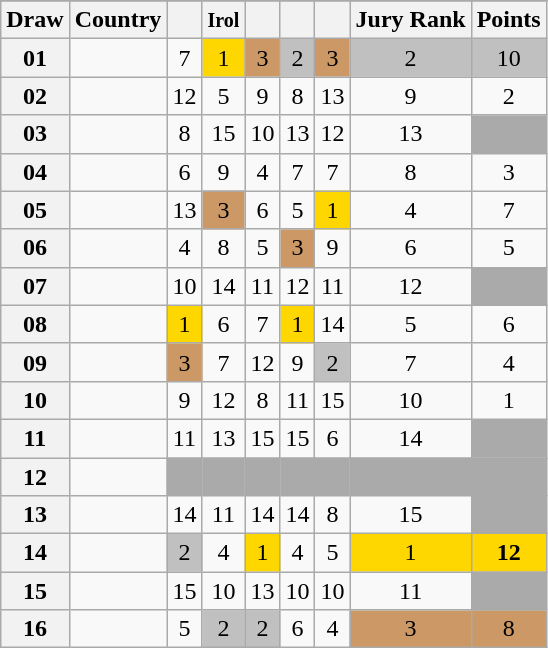<table class="sortable wikitable collapsible plainrowheaders" style="text-align:center;">
<tr>
</tr>
<tr>
<th scope="col">Draw</th>
<th scope="col">Country</th>
<th scope="col"><small></small></th>
<th scope="col"><small>Irol</small></th>
<th scope="col"><small></small></th>
<th scope="col"><small></small></th>
<th scope="col"><small></small></th>
<th scope="col">Jury Rank</th>
<th scope="col">Points</th>
</tr>
<tr>
<th scope="row" style="text-align:center;">01</th>
<td style="text-align:left;"></td>
<td>7</td>
<td style="background:gold;">1</td>
<td style="background:#CC9966;">3</td>
<td style="background:silver;">2</td>
<td style="background:#CC9966;">3</td>
<td style="background:silver;">2</td>
<td style="background:silver;">10</td>
</tr>
<tr>
<th scope="row" style="text-align:center;">02</th>
<td style="text-align:left;"></td>
<td>12</td>
<td>5</td>
<td>9</td>
<td>8</td>
<td>13</td>
<td>9</td>
<td>2</td>
</tr>
<tr>
<th scope="row" style="text-align:center;">03</th>
<td style="text-align:left;"></td>
<td>8</td>
<td>15</td>
<td>10</td>
<td>13</td>
<td>12</td>
<td>13</td>
<td style="background:#AAAAAA;"></td>
</tr>
<tr>
<th scope="row" style="text-align:center;">04</th>
<td style="text-align:left;"></td>
<td>6</td>
<td>9</td>
<td>4</td>
<td>7</td>
<td>7</td>
<td>8</td>
<td>3</td>
</tr>
<tr>
<th scope="row" style="text-align:center;">05</th>
<td style="text-align:left;"></td>
<td>13</td>
<td style="background:#CC9966;">3</td>
<td>6</td>
<td>5</td>
<td style="background:gold;">1</td>
<td>4</td>
<td>7</td>
</tr>
<tr>
<th scope="row" style="text-align:center;">06</th>
<td style="text-align:left;"></td>
<td>4</td>
<td>8</td>
<td>5</td>
<td style="background:#CC9966;">3</td>
<td>9</td>
<td>6</td>
<td>5</td>
</tr>
<tr>
<th scope="row" style="text-align:center;">07</th>
<td style="text-align:left;"></td>
<td>10</td>
<td>14</td>
<td>11</td>
<td>12</td>
<td>11</td>
<td>12</td>
<td style="background:#AAAAAA;"></td>
</tr>
<tr>
<th scope="row" style="text-align:center;">08</th>
<td style="text-align:left;"></td>
<td style="background:gold;">1</td>
<td>6</td>
<td>7</td>
<td style="background:gold;">1</td>
<td>14</td>
<td>5</td>
<td>6</td>
</tr>
<tr>
<th scope="row" style="text-align:center;">09</th>
<td style="text-align:left;"></td>
<td style="background:#CC9966;">3</td>
<td>7</td>
<td>12</td>
<td>9</td>
<td style="background:silver;">2</td>
<td>7</td>
<td>4</td>
</tr>
<tr>
<th scope="row" style="text-align:center;">10</th>
<td style="text-align:left;"></td>
<td>9</td>
<td>12</td>
<td>8</td>
<td>11</td>
<td>15</td>
<td>10</td>
<td>1</td>
</tr>
<tr>
<th scope="row" style="text-align:center;">11</th>
<td style="text-align:left;"></td>
<td>11</td>
<td>13</td>
<td>15</td>
<td>15</td>
<td>6</td>
<td>14</td>
<td style="background:#AAAAAA;"></td>
</tr>
<tr class="sortbottom">
<th scope="row" style="text-align:center;">12</th>
<td style="text-align:left;"></td>
<td style="background:#AAAAAA;"></td>
<td style="background:#AAAAAA;"></td>
<td style="background:#AAAAAA;"></td>
<td style="background:#AAAAAA;"></td>
<td style="background:#AAAAAA;"></td>
<td style="background:#AAAAAA;"></td>
<td style="background:#AAAAAA;"></td>
</tr>
<tr>
<th scope="row" style="text-align:center;">13</th>
<td style="text-align:left;"></td>
<td>14</td>
<td>11</td>
<td>14</td>
<td>14</td>
<td>8</td>
<td>15</td>
<td style="background:#AAAAAA;"></td>
</tr>
<tr>
<th scope="row" style="text-align:center;">14</th>
<td style="text-align:left;"></td>
<td style="background:silver;">2</td>
<td>4</td>
<td style="background:gold;">1</td>
<td>4</td>
<td>5</td>
<td style="background:gold;">1</td>
<td style="background:gold;"><strong>12</strong></td>
</tr>
<tr>
<th scope="row" style="text-align:center;">15</th>
<td style="text-align:left;"></td>
<td>15</td>
<td>10</td>
<td>13</td>
<td>10</td>
<td>10</td>
<td>11</td>
<td style="background:#AAAAAA;"></td>
</tr>
<tr>
<th scope="row" style="text-align:center;">16</th>
<td style="text-align:left;"></td>
<td>5</td>
<td style="background:silver;">2</td>
<td style="background:silver;">2</td>
<td>6</td>
<td>4</td>
<td style="background:#CC9966;">3</td>
<td style="background:#CC9966;">8</td>
</tr>
</table>
